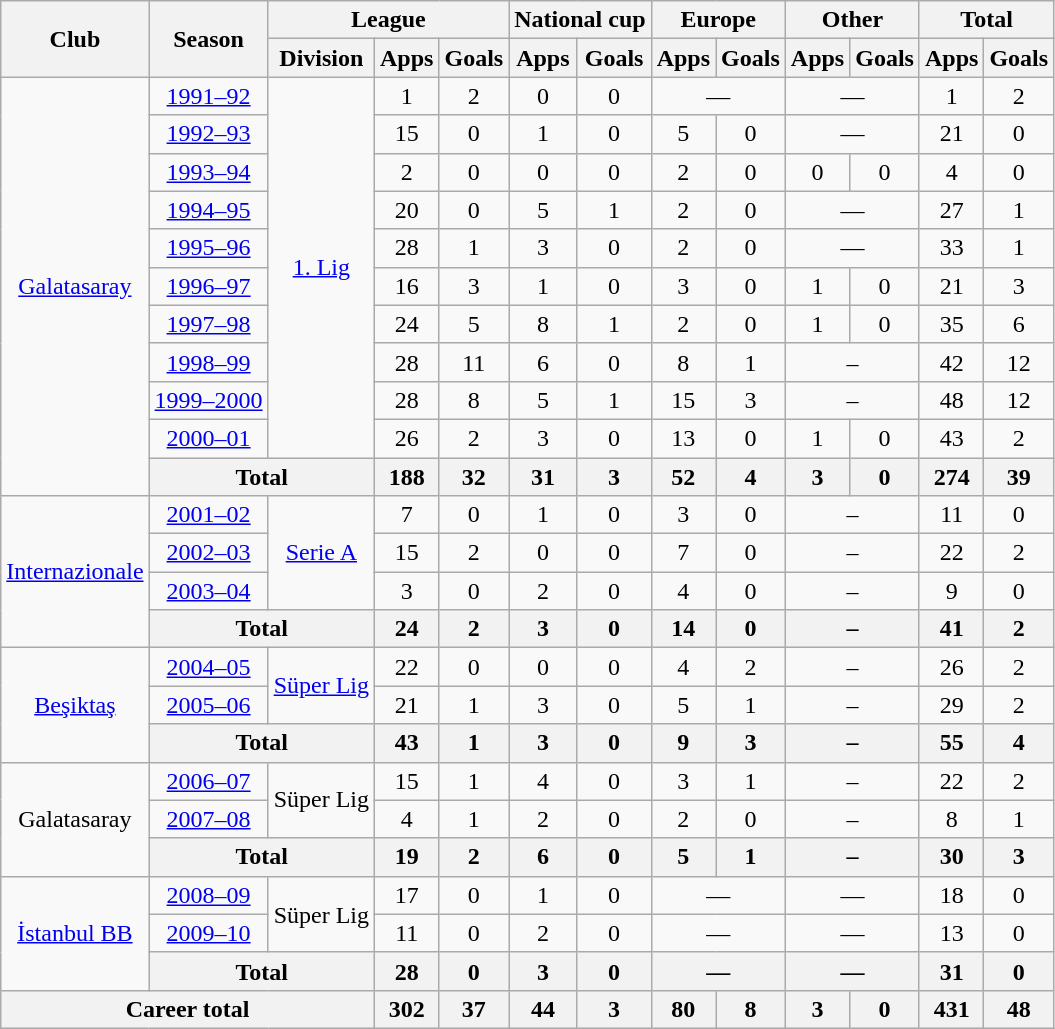<table class="wikitable" style="text-align:center">
<tr>
<th rowspan="2">Club</th>
<th rowspan="2">Season</th>
<th colspan="3">League</th>
<th colspan="2">National cup</th>
<th colspan="2">Europe</th>
<th colspan="2">Other</th>
<th colspan="2">Total</th>
</tr>
<tr>
<th>Division</th>
<th>Apps</th>
<th>Goals</th>
<th>Apps</th>
<th>Goals</th>
<th>Apps</th>
<th>Goals</th>
<th>Apps</th>
<th>Goals</th>
<th>Apps</th>
<th>Goals</th>
</tr>
<tr>
<td rowspan="11"><a href='#'>Galatasaray</a></td>
<td><a href='#'>1991–92</a></td>
<td rowspan="10"><a href='#'>1. Lig</a></td>
<td>1</td>
<td>2</td>
<td>0</td>
<td>0</td>
<td colspan="2">—</td>
<td colspan="2">—</td>
<td>1</td>
<td>2</td>
</tr>
<tr>
<td><a href='#'>1992–93</a></td>
<td>15</td>
<td>0</td>
<td>1</td>
<td>0</td>
<td>5</td>
<td>0</td>
<td colspan="2">—</td>
<td>21</td>
<td>0</td>
</tr>
<tr>
<td><a href='#'>1993–94</a></td>
<td>2</td>
<td>0</td>
<td>0</td>
<td>0</td>
<td>2</td>
<td>0</td>
<td>0</td>
<td>0</td>
<td>4</td>
<td>0</td>
</tr>
<tr>
<td><a href='#'>1994–95</a></td>
<td>20</td>
<td>0</td>
<td>5</td>
<td>1</td>
<td>2</td>
<td>0</td>
<td colspan="2">—</td>
<td>27</td>
<td>1</td>
</tr>
<tr>
<td><a href='#'>1995–96</a></td>
<td>28</td>
<td>1</td>
<td>3</td>
<td>0</td>
<td>2</td>
<td>0</td>
<td colspan="2">—</td>
<td>33</td>
<td>1</td>
</tr>
<tr>
<td><a href='#'>1996–97</a></td>
<td>16</td>
<td>3</td>
<td>1</td>
<td>0</td>
<td>3</td>
<td>0</td>
<td>1</td>
<td>0</td>
<td>21</td>
<td>3</td>
</tr>
<tr>
<td><a href='#'>1997–98</a></td>
<td>24</td>
<td>5</td>
<td>8</td>
<td>1</td>
<td>2</td>
<td>0</td>
<td>1</td>
<td>0</td>
<td>35</td>
<td>6</td>
</tr>
<tr>
<td><a href='#'>1998–99</a></td>
<td>28</td>
<td>11</td>
<td>6</td>
<td>0</td>
<td>8</td>
<td>1</td>
<td colspan="2">–</td>
<td>42</td>
<td>12</td>
</tr>
<tr>
<td><a href='#'>1999–2000</a></td>
<td>28</td>
<td>8</td>
<td>5</td>
<td>1</td>
<td>15</td>
<td>3</td>
<td colspan="2">–</td>
<td>48</td>
<td>12</td>
</tr>
<tr>
<td><a href='#'>2000–01</a></td>
<td>26</td>
<td>2</td>
<td>3</td>
<td>0</td>
<td>13</td>
<td>0</td>
<td>1</td>
<td>0</td>
<td>43</td>
<td>2</td>
</tr>
<tr>
<th colspan="2">Total</th>
<th>188</th>
<th>32</th>
<th>31</th>
<th>3</th>
<th>52</th>
<th>4</th>
<th>3</th>
<th>0</th>
<th>274</th>
<th>39</th>
</tr>
<tr>
<td rowspan="4"><a href='#'>Internazionale</a></td>
<td><a href='#'>2001–02</a></td>
<td rowspan="3"><a href='#'>Serie A</a></td>
<td>7</td>
<td>0</td>
<td>1</td>
<td>0</td>
<td>3</td>
<td>0</td>
<td colspan="2">–</td>
<td>11</td>
<td>0</td>
</tr>
<tr>
<td><a href='#'>2002–03</a></td>
<td>15</td>
<td>2</td>
<td>0</td>
<td>0</td>
<td>7</td>
<td>0</td>
<td colspan="2">–</td>
<td>22</td>
<td>2</td>
</tr>
<tr>
<td><a href='#'>2003–04</a></td>
<td>3</td>
<td>0</td>
<td>2</td>
<td>0</td>
<td>4</td>
<td>0</td>
<td colspan="2">–</td>
<td>9</td>
<td>0</td>
</tr>
<tr>
<th colspan="2">Total</th>
<th>24</th>
<th>2</th>
<th>3</th>
<th>0</th>
<th>14</th>
<th>0</th>
<th colspan="2">–</th>
<th>41</th>
<th>2</th>
</tr>
<tr>
<td rowspan="3"><a href='#'>Beşiktaş</a></td>
<td><a href='#'>2004–05</a></td>
<td rowspan="2"><a href='#'>Süper Lig</a></td>
<td>22</td>
<td>0</td>
<td>0</td>
<td>0</td>
<td>4</td>
<td>2</td>
<td colspan="2">–</td>
<td>26</td>
<td>2</td>
</tr>
<tr>
<td><a href='#'>2005–06</a></td>
<td>21</td>
<td>1</td>
<td>3</td>
<td>0</td>
<td>5</td>
<td>1</td>
<td colspan="2">–</td>
<td>29</td>
<td>2</td>
</tr>
<tr>
<th colspan="2">Total</th>
<th>43</th>
<th>1</th>
<th>3</th>
<th>0</th>
<th>9</th>
<th>3</th>
<th colspan="2">–</th>
<th>55</th>
<th>4</th>
</tr>
<tr>
<td rowspan="3">Galatasaray</td>
<td><a href='#'>2006–07</a></td>
<td rowspan="2">Süper Lig</td>
<td>15</td>
<td>1</td>
<td>4</td>
<td>0</td>
<td>3</td>
<td>1</td>
<td colspan="2">–</td>
<td>22</td>
<td>2</td>
</tr>
<tr>
<td><a href='#'>2007–08</a></td>
<td>4</td>
<td>1</td>
<td>2</td>
<td>0</td>
<td>2</td>
<td>0</td>
<td colspan="2">–</td>
<td>8</td>
<td>1</td>
</tr>
<tr>
<th colspan="2">Total</th>
<th>19</th>
<th>2</th>
<th>6</th>
<th>0</th>
<th>5</th>
<th>1</th>
<th colspan="2">–</th>
<th>30</th>
<th>3</th>
</tr>
<tr>
<td rowspan="3"><a href='#'>İstanbul BB</a></td>
<td><a href='#'>2008–09</a></td>
<td rowspan="2">Süper Lig</td>
<td>17</td>
<td>0</td>
<td>1</td>
<td>0</td>
<td colspan="2">—</td>
<td colspan="2">—</td>
<td>18</td>
<td>0</td>
</tr>
<tr>
<td><a href='#'>2009–10</a></td>
<td>11</td>
<td>0</td>
<td>2</td>
<td>0</td>
<td colspan="2">—</td>
<td colspan="2">—</td>
<td>13</td>
<td>0</td>
</tr>
<tr>
<th colspan="2">Total</th>
<th>28</th>
<th>0</th>
<th>3</th>
<th>0</th>
<th colspan="2">—</th>
<th colspan="2">—</th>
<th>31</th>
<th>0</th>
</tr>
<tr>
<th colspan="3">Career total</th>
<th>302</th>
<th>37</th>
<th>44</th>
<th>3</th>
<th>80</th>
<th>8</th>
<th>3</th>
<th>0</th>
<th>431</th>
<th>48</th>
</tr>
</table>
